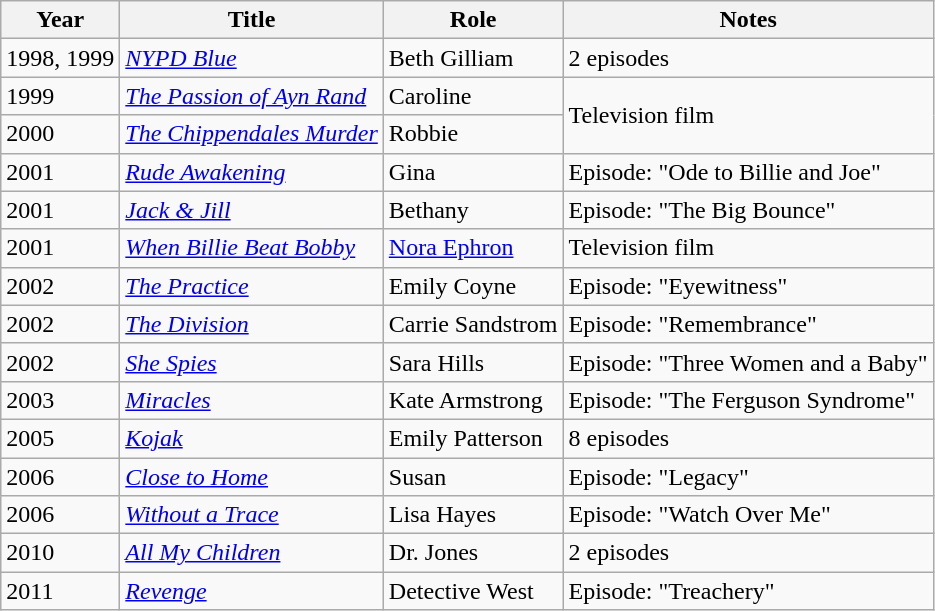<table class="wikitable sortable">
<tr>
<th>Year</th>
<th>Title</th>
<th>Role</th>
<th>Notes</th>
</tr>
<tr>
<td>1998, 1999</td>
<td><em><a href='#'>NYPD Blue</a></em></td>
<td>Beth Gilliam</td>
<td>2 episodes</td>
</tr>
<tr>
<td>1999</td>
<td><a href='#'><em>The Passion of Ayn Rand</em></a></td>
<td>Caroline</td>
<td rowspan="2">Television film</td>
</tr>
<tr>
<td>2000</td>
<td><em><a href='#'>The Chippendales Murder</a></em></td>
<td>Robbie</td>
</tr>
<tr>
<td>2001</td>
<td><a href='#'><em>Rude Awakening</em></a></td>
<td>Gina</td>
<td>Episode: "Ode to Billie and Joe"</td>
</tr>
<tr>
<td>2001</td>
<td><a href='#'><em>Jack & Jill</em></a></td>
<td>Bethany</td>
<td>Episode: "The Big Bounce"</td>
</tr>
<tr>
<td>2001</td>
<td><em><a href='#'>When Billie Beat Bobby</a></em></td>
<td><a href='#'>Nora Ephron</a></td>
<td>Television film</td>
</tr>
<tr>
<td>2002</td>
<td><em><a href='#'>The Practice</a></em></td>
<td>Emily Coyne</td>
<td>Episode: "Eyewitness"</td>
</tr>
<tr>
<td>2002</td>
<td><em><a href='#'>The Division</a></em></td>
<td>Carrie Sandstrom</td>
<td>Episode: "Remembrance"</td>
</tr>
<tr>
<td>2002</td>
<td><em><a href='#'>She Spies</a></em></td>
<td>Sara Hills</td>
<td>Episode: "Three Women and a Baby"</td>
</tr>
<tr>
<td>2003</td>
<td><a href='#'><em>Miracles</em></a></td>
<td>Kate Armstrong</td>
<td>Episode: "The Ferguson Syndrome"</td>
</tr>
<tr>
<td>2005</td>
<td><a href='#'><em>Kojak</em></a></td>
<td>Emily Patterson</td>
<td>8 episodes</td>
</tr>
<tr>
<td>2006</td>
<td><a href='#'><em>Close to Home</em></a></td>
<td>Susan</td>
<td>Episode: "Legacy"</td>
</tr>
<tr>
<td>2006</td>
<td><em><a href='#'>Without a Trace</a></em></td>
<td>Lisa Hayes</td>
<td>Episode: "Watch Over Me"</td>
</tr>
<tr>
<td>2010</td>
<td><em><a href='#'>All My Children</a></em></td>
<td>Dr. Jones</td>
<td>2 episodes</td>
</tr>
<tr>
<td>2011</td>
<td><a href='#'><em>Revenge</em></a></td>
<td>Detective West</td>
<td>Episode: "Treachery"</td>
</tr>
</table>
